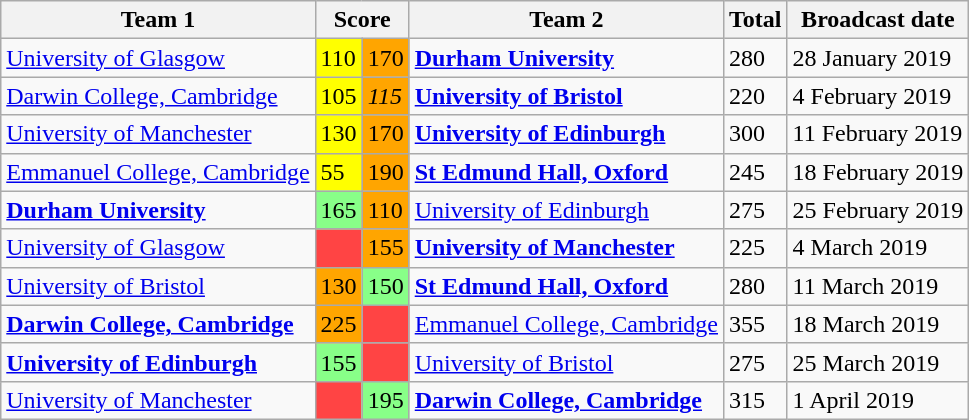<table class="wikitable">
<tr>
<th>Team 1</th>
<th colspan="2">Score</th>
<th>Team 2</th>
<th>Total</th>
<th>Broadcast date</th>
</tr>
<tr>
<td><a href='#'>University of Glasgow</a></td>
<td style="background:yellow">110</td>
<td style="background:orange">170</td>
<td><strong><a href='#'>Durham University</a></strong></td>
<td>280</td>
<td>28 January 2019</td>
</tr>
<tr>
<td><a href='#'>Darwin College, Cambridge</a></td>
<td style="background:yellow">105</td>
<td style="background:orange"><em>115</em></td>
<td><strong><a href='#'>University of Bristol</a></strong></td>
<td>220</td>
<td>4 February 2019</td>
</tr>
<tr>
<td><a href='#'>University of Manchester</a></td>
<td style="background:yellow">130</td>
<td style="background:orange">170</td>
<td><strong><a href='#'>University of Edinburgh</a></strong></td>
<td>300</td>
<td>11 February 2019</td>
</tr>
<tr>
<td><a href='#'>Emmanuel College, Cambridge</a></td>
<td style="background:yellow">55</td>
<td style="background:orange">190</td>
<td><strong><a href='#'>St Edmund Hall, Oxford</a></strong></td>
<td>245</td>
<td>18 February 2019</td>
</tr>
<tr>
<td><strong><a href='#'>Durham University</a></strong></td>
<td style="background:#88ff88">165</td>
<td style="background:orange">110</td>
<td><a href='#'>University of Edinburgh</a></td>
<td>275</td>
<td>25 February 2019</td>
</tr>
<tr>
<td><a href='#'>University of Glasgow</a></td>
<td style="background:#f44;"></td>
<td style="background:orange">155</td>
<td><strong><a href='#'>University of Manchester</a></strong></td>
<td>225</td>
<td>4 March 2019</td>
</tr>
<tr>
<td><a href='#'>University of Bristol</a></td>
<td style="background:orange">130</td>
<td style="background:#88ff88">150</td>
<td><strong><a href='#'>St Edmund Hall, Oxford</a></strong></td>
<td>280</td>
<td>11 March 2019</td>
</tr>
<tr>
<td><strong><a href='#'>Darwin College, Cambridge</a></strong></td>
<td style="background:orange">225</td>
<td style="background:#f44;"></td>
<td><a href='#'>Emmanuel College, Cambridge</a></td>
<td>355</td>
<td>18 March 2019</td>
</tr>
<tr>
<td><strong><a href='#'>University of Edinburgh</a></strong></td>
<td style="background:#88ff88">155</td>
<td style="background:#f44;"></td>
<td><a href='#'>University of Bristol</a></td>
<td>275</td>
<td>25 March 2019</td>
</tr>
<tr>
<td><a href='#'>University of Manchester</a></td>
<td style="background:#f44;"></td>
<td style="background:#88ff88">195</td>
<td><strong><a href='#'>Darwin College, Cambridge</a></strong></td>
<td>315</td>
<td>1 April 2019</td>
</tr>
</table>
